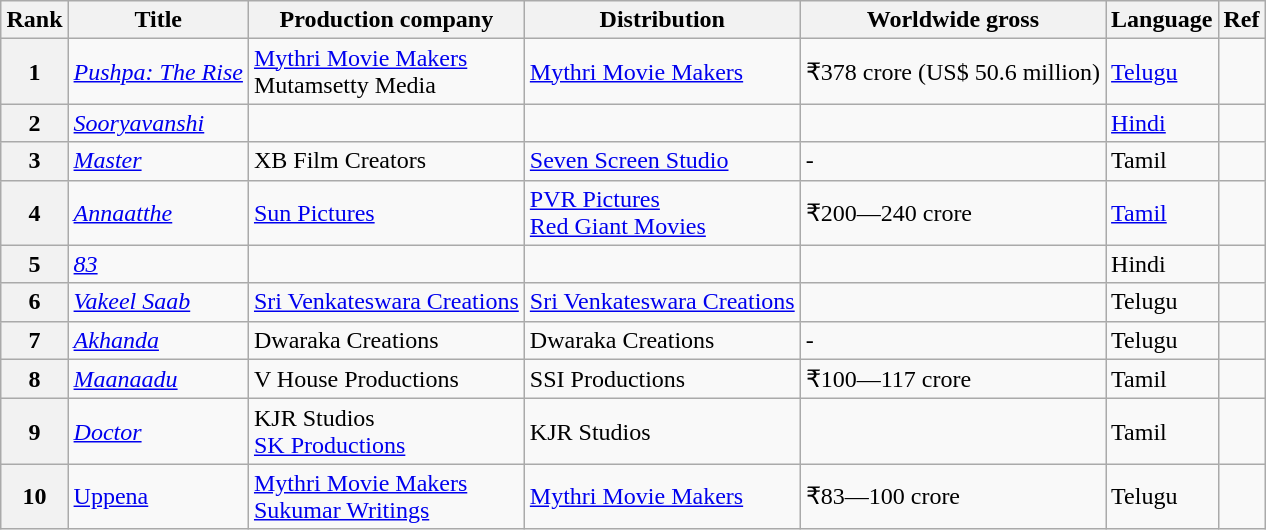<table class="wikitable sortable" style=" margin:auto;">
<tr>
<th>Rank</th>
<th>Title</th>
<th>Production company</th>
<th>Distribution</th>
<th>Worldwide gross</th>
<th>Language</th>
<th>Ref</th>
</tr>
<tr>
<th style="text-align:center;">1</th>
<td style="text-align:center"><em><a href='#'>Pushpa: The Rise</a></em></td>
<td><a href='#'>Mythri Movie Makers</a><br>Mutamsetty Media</td>
<td><a href='#'>Mythri Movie Makers</a></td>
<td>₹378 crore (US$ 50.6 million)</td>
<td><a href='#'>Telugu</a></td>
<td></td>
</tr>
<tr>
<th style="text-align:center;">2</th>
<td><em><a href='#'>Sooryavanshi</a></em></td>
<td></td>
<td></td>
<td></td>
<td><a href='#'>Hindi</a></td>
<td></td>
</tr>
<tr>
<th style="text-align:center;">3</th>
<td><em><a href='#'>Master</a></em></td>
<td>XB Film Creators</td>
<td><a href='#'>Seven Screen Studio</a></td>
<td>-</td>
<td>Tamil</td>
<td></td>
</tr>
<tr>
<th style="textalign:center;">4</th>
<td><em><a href='#'>Annaatthe</a></em></td>
<td><a href='#'>Sun Pictures</a></td>
<td><a href='#'>PVR Pictures</a><br><a href='#'>Red Giant Movies</a></td>
<td>₹200—240 crore</td>
<td><a href='#'>Tamil</a></td>
<td></td>
</tr>
<tr>
<th style="text-align:center;">5</th>
<td><em><a href='#'>83</a></em></td>
<td></td>
<td></td>
<td></td>
<td>Hindi</td>
<td></td>
</tr>
<tr>
<th style="text-align:center;">6</th>
<td><em><a href='#'>Vakeel Saab</a></em></td>
<td><a href='#'>Sri Venkateswara Creations</a></td>
<td><a href='#'>Sri Venkateswara Creations</a></td>
<td></td>
<td>Telugu</td>
<td></td>
</tr>
<tr>
<th style="text-align:center;">7</th>
<td><em><a href='#'>Akhanda</a></em></td>
<td>Dwaraka Creations</td>
<td>Dwaraka Creations</td>
<td>-</td>
<td>Telugu</td>
<td></td>
</tr>
<tr>
<th style="text-align:center;">8</th>
<td><em><a href='#'>Maanaadu</a></em></td>
<td>V House Productions</td>
<td>SSI Productions</td>
<td>₹100—117 crore</td>
<td>Tamil</td>
<td></td>
</tr>
<tr>
<th style="text-align:center;">9</th>
<td><em><a href='#'>Doctor</a></em></td>
<td>KJR Studios<br><a href='#'>SK Productions</a></td>
<td>KJR Studios</td>
<td></td>
<td>Tamil</td>
<td></td>
</tr>
<tr>
<th>10</th>
<td><a href='#'>Uppena</a></td>
<td><a href='#'>Mythri Movie Makers</a><br><a href='#'>Sukumar Writings</a></td>
<td><a href='#'>Mythri Movie Makers</a></td>
<td>₹83—100 crore</td>
<td>Telugu</td>
<td></td>
</tr>
</table>
